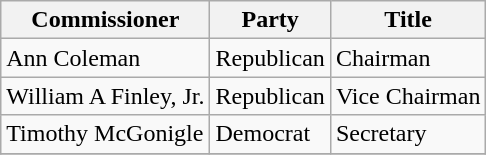<table class="wikitable">
<tr>
<th>Commissioner</th>
<th>Party</th>
<th>Title</th>
</tr>
<tr>
<td>Ann Coleman</td>
<td>Republican</td>
<td>Chairman</td>
</tr>
<tr>
<td>William A Finley, Jr.</td>
<td>Republican</td>
<td>Vice Chairman</td>
</tr>
<tr>
<td>Timothy McGonigle</td>
<td>Democrat</td>
<td>Secretary</td>
</tr>
<tr>
</tr>
</table>
